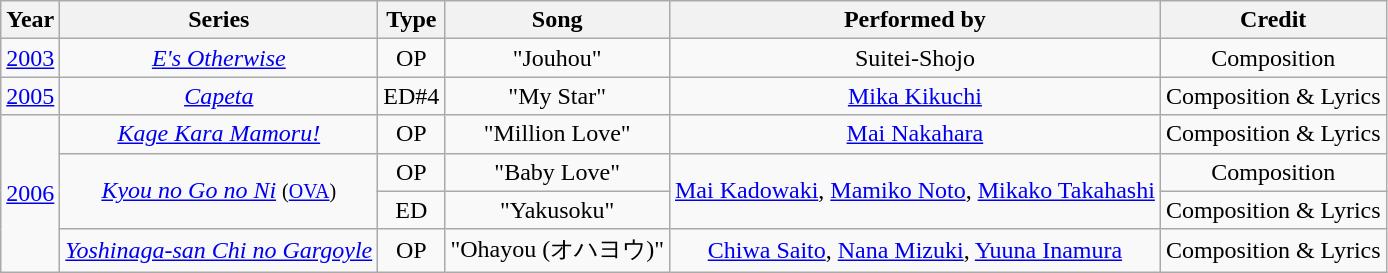<table class="wikitable">
<tr>
<th align="left">Year</th>
<th align="center">Series</th>
<th align="center">Type</th>
<th align="center">Song</th>
<th align="center">Performed by</th>
<th align="center">Credit</th>
</tr>
<tr>
<td align="center"><a href='#'>2003</a></td>
<td align="center"><em><a href='#'>E's Otherwise</a></em></td>
<td align="center">OP</td>
<td align="center">"Jouhou"</td>
<td align="center">Suitei-Shojo</td>
<td align="center">Composition</td>
</tr>
<tr>
<td align="center"><a href='#'>2005</a></td>
<td align="center"><em><a href='#'>Capeta</a></em></td>
<td align="center">ED#4</td>
<td align="center">"My Star"</td>
<td align="center"><a href='#'>Mika Kikuchi</a></td>
<td align="center">Composition & Lyrics</td>
</tr>
<tr>
<td align="center" rowspan="4"><a href='#'>2006</a></td>
<td align="center"><em><a href='#'>Kage Kara Mamoru!</a></em></td>
<td align="center">OP</td>
<td align="center">"Million Love"</td>
<td align="center"><a href='#'>Mai Nakahara</a></td>
<td align="center">Composition & Lyrics</td>
</tr>
<tr>
<td align="center" rowspan="2"><em><a href='#'>Kyou no Go no Ni</a></em> <small>(<a href='#'>OVA</a>)</small></td>
<td align="center">OP</td>
<td align="center">"Baby Love"</td>
<td align="center" rowspan="2"><a href='#'>Mai Kadowaki</a>, <a href='#'>Mamiko Noto</a>, <a href='#'>Mikako Takahashi</a></td>
<td align="center">Composition</td>
</tr>
<tr>
<td align="center">ED</td>
<td align="center">"Yakusoku"</td>
<td align="center">Composition & Lyrics</td>
</tr>
<tr>
<td align="center"><em><a href='#'>Yoshinaga-san Chi no Gargoyle</a></em></td>
<td align="center">OP</td>
<td align="center">"Ohayou (オハヨウ)"</td>
<td align="center"><a href='#'>Chiwa Saito</a>, <a href='#'>Nana Mizuki</a>, <a href='#'>Yuuna Inamura</a></td>
<td align="center">Composition & Lyrics</td>
</tr>
</table>
